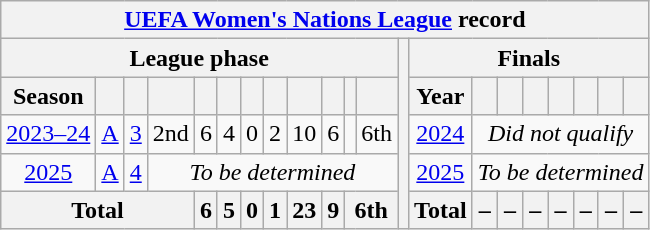<table class="wikitable" style="text-align:center">
<tr>
<th colspan="22"><a href='#'>UEFA Women's Nations League</a> record</th>
</tr>
<tr>
<th colspan="12">League phase</th>
<th rowspan="5"></th>
<th colspan="9">Finals</th>
</tr>
<tr>
<th>Season</th>
<th></th>
<th></th>
<th></th>
<th></th>
<th></th>
<th></th>
<th></th>
<th></th>
<th></th>
<th></th>
<th></th>
<th>Year</th>
<th></th>
<th></th>
<th></th>
<th></th>
<th></th>
<th></th>
<th></th>
</tr>
<tr>
<td><a href='#'>2023–24</a></td>
<td><a href='#'>A</a></td>
<td><a href='#'>3</a></td>
<td>2nd</td>
<td>6</td>
<td>4</td>
<td>0</td>
<td>2</td>
<td>10</td>
<td>6</td>
<td></td>
<td>6th</td>
<td> <a href='#'>2024</a></td>
<td colspan="8"><em>Did not qualify</em></td>
</tr>
<tr>
<td><a href='#'>2025</a></td>
<td><a href='#'>A</a></td>
<td><a href='#'>4</a></td>
<td colspan="9"><em>To be determined</em></td>
<td> <a href='#'>2025</a></td>
<td colspan="7"><em>To be determined</em></td>
</tr>
<tr>
<th colspan="4">Total</th>
<th>6</th>
<th>5</th>
<th>0</th>
<th>1</th>
<th>23</th>
<th>9</th>
<th colspan="2">6th</th>
<th>Total</th>
<th>–</th>
<th>–</th>
<th>–</th>
<th>–</th>
<th>–</th>
<th>–</th>
<th>–</th>
</tr>
</table>
